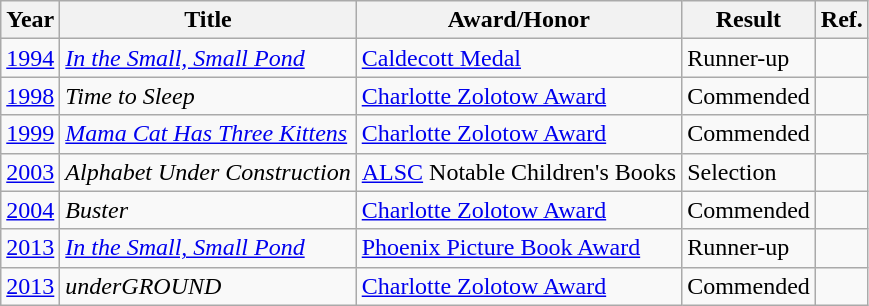<table class="wikitable sortable mw-collapsible">
<tr>
<th>Year</th>
<th>Title</th>
<th>Award/Honor</th>
<th>Result</th>
<th>Ref.</th>
</tr>
<tr>
<td><a href='#'>1994</a></td>
<td><em><a href='#'>In the Small, Small Pond</a></em></td>
<td><a href='#'>Caldecott Medal</a></td>
<td>Runner-up</td>
<td></td>
</tr>
<tr>
<td rowspan="1"><a href='#'>1998</a></td>
<td><em>Time to Sleep</em></td>
<td><a href='#'>Charlotte Zolotow Award</a></td>
<td>Commended</td>
<td></td>
</tr>
<tr>
<td rowspan="1"><a href='#'>1999</a></td>
<td><em><a href='#'>Mama Cat Has Three Kittens</a></em></td>
<td><a href='#'>Charlotte Zolotow Award</a></td>
<td>Commended</td>
<td></td>
</tr>
<tr>
<td><a href='#'>2003</a></td>
<td><em>Alphabet Under Construction</em></td>
<td><a href='#'>ALSC</a> Notable Children's Books</td>
<td>Selection</td>
<td></td>
</tr>
<tr>
<td rowspan="1"><a href='#'>2004</a></td>
<td><em>Buster</em></td>
<td><a href='#'>Charlotte Zolotow Award</a></td>
<td>Commended</td>
<td></td>
</tr>
<tr>
<td><a href='#'>2013</a></td>
<td><em><a href='#'>In the Small, Small Pond</a></em></td>
<td><a href='#'>Phoenix Picture Book Award</a></td>
<td>Runner-up</td>
<td></td>
</tr>
<tr>
<td rowspan="1"><a href='#'>2013</a></td>
<td><em>underGROUND</em></td>
<td><a href='#'>Charlotte Zolotow Award</a></td>
<td>Commended</td>
<td></td>
</tr>
</table>
